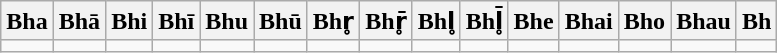<table class=wikitable>
<tr>
<th>Bha</th>
<th>Bhā</th>
<th>Bhi</th>
<th>Bhī</th>
<th>Bhu</th>
<th>Bhū</th>
<th>Bhr̥</th>
<th>Bhr̥̄</th>
<th>Bhl̥</th>
<th>Bhl̥̄</th>
<th>Bhe</th>
<th>Bhai</th>
<th>Bho</th>
<th>Bhau</th>
<th>Bh</th>
</tr>
<tr>
<td></td>
<td></td>
<td></td>
<td></td>
<td></td>
<td></td>
<td></td>
<td></td>
<td></td>
<td></td>
<td></td>
<td></td>
<td></td>
<td></td>
<td></td>
</tr>
</table>
